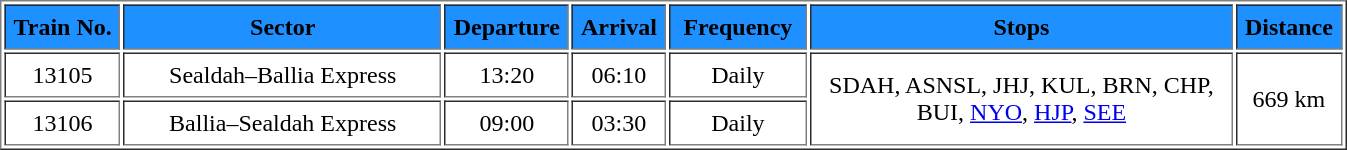<table class="tocolours"  border="1" cellpadding="5" style="text-align:center;">
<tr bgcolor=1e90ff>
<th>Train No.</th>
<th style="width:200px;">Sector</th>
<th style="width:50px;">Departure</th>
<th style="width:50px;">Arrival</th>
<th style="width:80px;">Frequency</th>
<th style="width:270px;">Stops</th>
<th>Distance</th>
</tr>
<tr>
<td>13105</td>
<td>Sealdah–Ballia Express</td>
<td>13:20</td>
<td>06:10</td>
<td>Daily</td>
<td rowspan="2">SDAH, ASNSL, JHJ, KUL, BRN, CHP, BUI, <a href='#'>NYO</a>, <a href='#'>HJP</a>, <a href='#'>SEE</a></td>
<td rowspan=2>669 km</td>
</tr>
<tr>
<td>13106</td>
<td>Ballia–Sealdah Express</td>
<td>09:00</td>
<td>03:30</td>
<td>Daily</td>
</tr>
</table>
